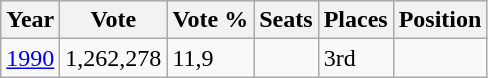<table class="wikitable">
<tr>
<th>Year</th>
<th>Vote</th>
<th>Vote %</th>
<th>Seats</th>
<th>Places</th>
<th>Position</th>
</tr>
<tr>
<td><a href='#'>1990</a></td>
<td>1,262,278</td>
<td>11,9</td>
<td></td>
<td>3rd</td>
<td></td>
</tr>
</table>
